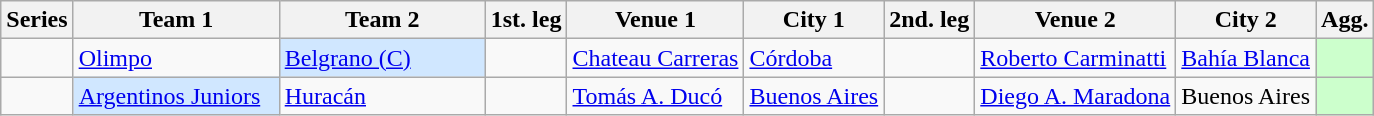<table class=wikitable>
<tr>
<th>Series</th>
<th width=130px>Team 1 </th>
<th width=130px>Team 2 </th>
<th>1st. leg</th>
<th>Venue 1</th>
<th>City 1</th>
<th>2nd. leg</th>
<th>Venue 2</th>
<th>City 2</th>
<th>Agg.</th>
</tr>
<tr>
<td></td>
<td><a href='#'>Olimpo</a></td>
<td bgcolor= #d0e7ff><a href='#'>Belgrano (C)</a></td>
<td></td>
<td><a href='#'>Chateau Carreras</a></td>
<td><a href='#'>Córdoba</a></td>
<td></td>
<td><a href='#'>Roberto Carminatti</a></td>
<td><a href='#'>Bahía Blanca</a></td>
<td bgcolor= #ccffcc></td>
</tr>
<tr>
<td></td>
<td bgcolor= #d0e7ff><a href='#'>Argentinos Juniors</a></td>
<td><a href='#'>Huracán</a></td>
<td></td>
<td><a href='#'>Tomás A. Ducó</a></td>
<td><a href='#'>Buenos Aires</a></td>
<td></td>
<td><a href='#'>Diego A. Maradona</a></td>
<td>Buenos Aires</td>
<td bgcolor= #ccffcc></td>
</tr>
</table>
